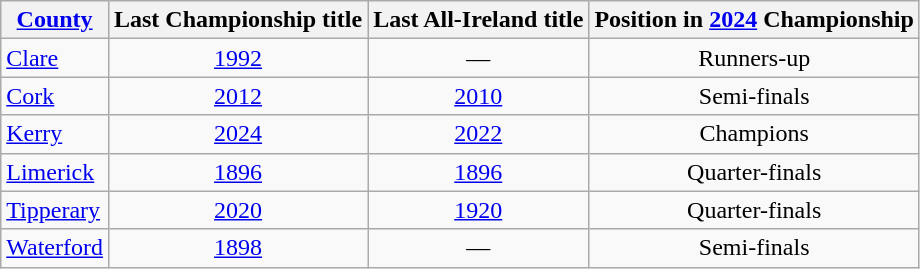<table class="wikitable sortable" style="text-align:center">
<tr>
<th><a href='#'>County</a></th>
<th>Last Championship title</th>
<th>Last All-Ireland title</th>
<th>Position in <a href='#'>2024</a> Championship</th>
</tr>
<tr>
<td style="text-align:left"> <a href='#'>Clare</a></td>
<td><a href='#'>1992</a></td>
<td>—</td>
<td>Runners-up</td>
</tr>
<tr>
<td style="text-align:left"> <a href='#'>Cork</a></td>
<td><a href='#'>2012</a></td>
<td><a href='#'>2010</a></td>
<td>Semi-finals</td>
</tr>
<tr>
<td style="text-align:left"> <a href='#'>Kerry</a></td>
<td><a href='#'>2024</a></td>
<td><a href='#'>2022</a></td>
<td>Champions</td>
</tr>
<tr>
<td style="text-align:left"> <a href='#'>Limerick</a></td>
<td><a href='#'>1896</a></td>
<td><a href='#'>1896</a></td>
<td>Quarter-finals</td>
</tr>
<tr>
<td style="text-align:left"> <a href='#'>Tipperary</a></td>
<td><a href='#'>2020</a></td>
<td><a href='#'>1920</a></td>
<td>Quarter-finals</td>
</tr>
<tr>
<td style="text-align:left"> <a href='#'>Waterford</a></td>
<td><a href='#'>1898</a></td>
<td>—</td>
<td>Semi-finals</td>
</tr>
</table>
